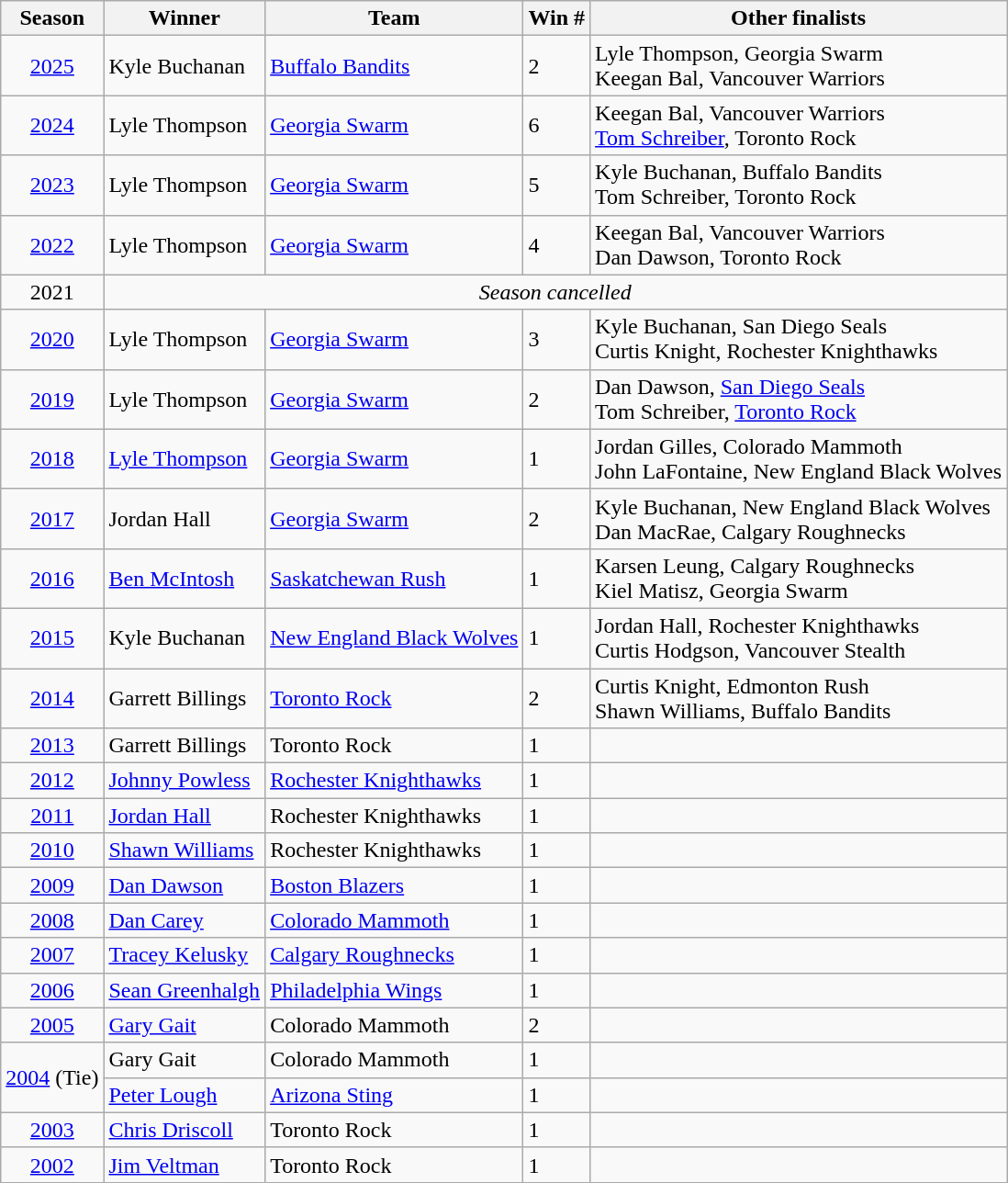<table class="wikitable sortable">
<tr>
<th>Season</th>
<th>Winner</th>
<th>Team</th>
<th>Win #</th>
<th>Other finalists</th>
</tr>
<tr>
<td align="center"><a href='#'>2025</a></td>
<td>Kyle Buchanan</td>
<td><a href='#'>Buffalo Bandits</a></td>
<td>2</td>
<td>Lyle Thompson, Georgia Swarm<br>Keegan Bal, Vancouver Warriors</td>
</tr>
<tr>
<td align="center"><a href='#'>2024</a></td>
<td>Lyle Thompson</td>
<td><a href='#'>Georgia Swarm</a></td>
<td>6</td>
<td>Keegan Bal, Vancouver Warriors<br><a href='#'>Tom Schreiber</a>, Toronto Rock</td>
</tr>
<tr>
<td align="center"><a href='#'>2023</a></td>
<td>Lyle Thompson</td>
<td><a href='#'>Georgia Swarm</a></td>
<td>5</td>
<td>Kyle Buchanan, Buffalo Bandits<br>Tom Schreiber, Toronto Rock</td>
</tr>
<tr>
<td align="center"><a href='#'>2022</a></td>
<td>Lyle Thompson</td>
<td><a href='#'>Georgia Swarm</a></td>
<td>4</td>
<td>Keegan Bal, Vancouver Warriors<br>Dan Dawson, Toronto Rock</td>
</tr>
<tr>
<td align="center">2021</td>
<td align="center" colspan="4"><em>Season cancelled</em></td>
</tr>
<tr>
<td align="center"><a href='#'>2020</a></td>
<td>Lyle Thompson</td>
<td><a href='#'>Georgia Swarm</a></td>
<td>3</td>
<td>Kyle Buchanan, San Diego Seals<br>Curtis Knight, Rochester Knighthawks</td>
</tr>
<tr>
<td align="center"><a href='#'>2019</a></td>
<td>Lyle Thompson</td>
<td><a href='#'>Georgia Swarm</a></td>
<td>2</td>
<td>Dan Dawson, <a href='#'>San Diego Seals</a><br>Tom Schreiber, <a href='#'>Toronto Rock</a></td>
</tr>
<tr>
<td align="center"><a href='#'>2018</a></td>
<td><a href='#'>Lyle Thompson</a></td>
<td><a href='#'>Georgia Swarm</a></td>
<td>1</td>
<td>Jordan Gilles, Colorado Mammoth<br>John LaFontaine, New England Black Wolves</td>
</tr>
<tr>
<td align="center"><a href='#'>2017</a></td>
<td>Jordan Hall</td>
<td><a href='#'>Georgia Swarm</a></td>
<td>2</td>
<td>Kyle Buchanan, New England Black Wolves<br>Dan MacRae, Calgary Roughnecks</td>
</tr>
<tr>
<td align="center"><a href='#'>2016</a></td>
<td><a href='#'>Ben McIntosh</a></td>
<td><a href='#'>Saskatchewan Rush</a></td>
<td>1</td>
<td>Karsen Leung, Calgary Roughnecks<br>Kiel Matisz, Georgia Swarm</td>
</tr>
<tr>
<td align="center"><a href='#'>2015</a></td>
<td>Kyle Buchanan</td>
<td><a href='#'>New England Black Wolves</a></td>
<td>1</td>
<td>Jordan Hall, Rochester Knighthawks<br>Curtis Hodgson, Vancouver Stealth</td>
</tr>
<tr>
<td align="center"><a href='#'>2014</a></td>
<td>Garrett Billings</td>
<td><a href='#'>Toronto Rock</a></td>
<td>2</td>
<td>Curtis Knight, Edmonton Rush<br>Shawn Williams, Buffalo Bandits</td>
</tr>
<tr>
<td align="center"><a href='#'>2013</a></td>
<td>Garrett Billings</td>
<td>Toronto Rock</td>
<td>1</td>
<td> </td>
</tr>
<tr>
<td align="center"><a href='#'>2012</a></td>
<td><a href='#'>Johnny Powless</a></td>
<td><a href='#'>Rochester Knighthawks</a></td>
<td>1</td>
<td> </td>
</tr>
<tr>
<td align="center"><a href='#'>2011</a></td>
<td><a href='#'>Jordan Hall</a></td>
<td>Rochester Knighthawks</td>
<td>1</td>
<td> </td>
</tr>
<tr>
<td align="center"><a href='#'>2010</a></td>
<td><a href='#'>Shawn Williams</a></td>
<td>Rochester Knighthawks</td>
<td>1</td>
<td> </td>
</tr>
<tr>
<td align="center"><a href='#'>2009</a></td>
<td><a href='#'>Dan Dawson</a></td>
<td><a href='#'>Boston Blazers</a></td>
<td>1</td>
<td> </td>
</tr>
<tr>
<td align="center"><a href='#'>2008</a></td>
<td><a href='#'>Dan Carey</a></td>
<td><a href='#'>Colorado Mammoth</a></td>
<td>1</td>
<td> </td>
</tr>
<tr>
<td align="center"><a href='#'>2007</a></td>
<td><a href='#'>Tracey Kelusky</a></td>
<td><a href='#'>Calgary Roughnecks</a></td>
<td>1</td>
<td> </td>
</tr>
<tr>
<td align="center"><a href='#'>2006</a></td>
<td><a href='#'>Sean Greenhalgh</a></td>
<td><a href='#'>Philadelphia Wings</a></td>
<td>1</td>
<td> </td>
</tr>
<tr>
<td align="center"><a href='#'>2005</a></td>
<td><a href='#'>Gary Gait</a></td>
<td>Colorado Mammoth</td>
<td>2</td>
<td> </td>
</tr>
<tr>
<td align="center" rowspan="2"><a href='#'>2004</a> (Tie)</td>
<td>Gary Gait</td>
<td>Colorado Mammoth</td>
<td>1</td>
<td> </td>
</tr>
<tr>
<td><a href='#'>Peter Lough</a></td>
<td><a href='#'>Arizona Sting</a></td>
<td>1</td>
<td> </td>
</tr>
<tr>
<td align="center"><a href='#'>2003</a></td>
<td><a href='#'>Chris Driscoll</a></td>
<td>Toronto Rock</td>
<td>1</td>
<td> </td>
</tr>
<tr>
<td align="center"><a href='#'>2002</a></td>
<td><a href='#'>Jim Veltman</a></td>
<td>Toronto Rock</td>
<td>1</td>
<td> </td>
</tr>
</table>
